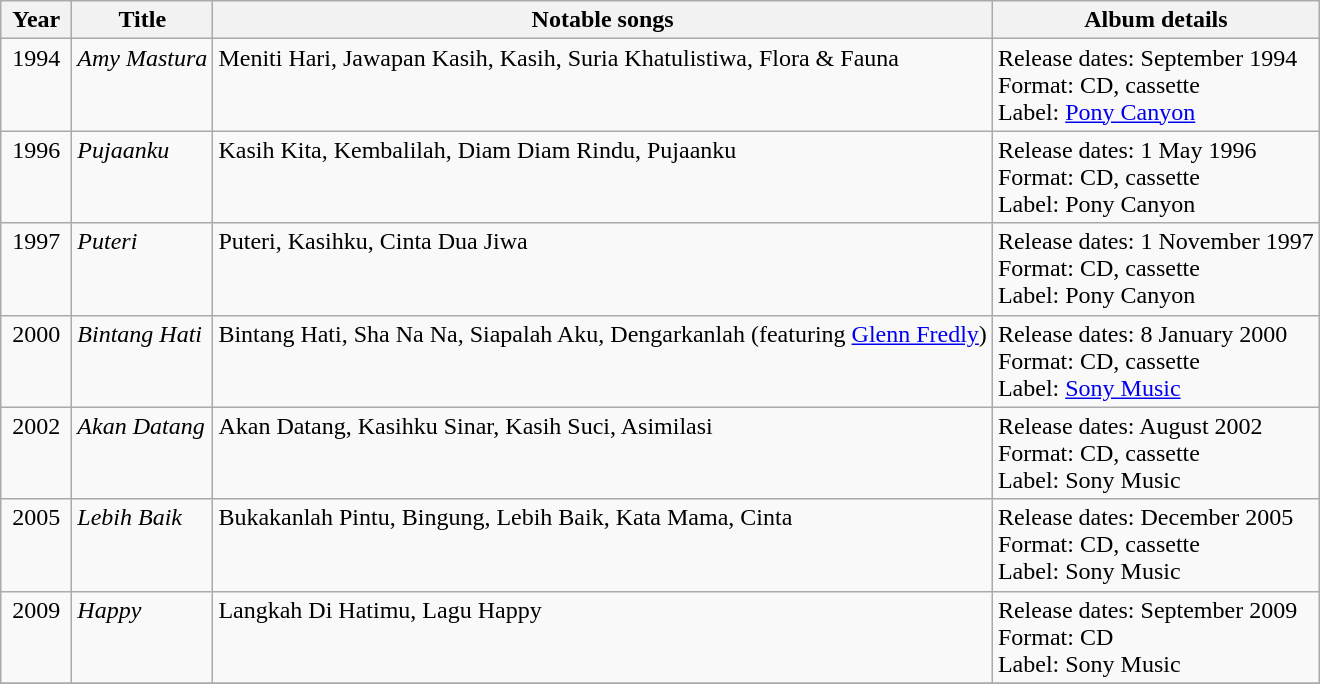<table class="wikitable">
<tr>
<th align="center" valign="top" width="40">Year</th>
<th align="left" valign="top">Title</th>
<th align="left" valign="top">Notable songs</th>
<th align="left" valign="top">Album details</th>
</tr>
<tr>
<td align="center" valign="top">1994</td>
<td align="left" valign="top"><em>Amy Mastura</em></td>
<td align="left" valign="top">Meniti Hari, Jawapan Kasih, Kasih, Suria Khatulistiwa, Flora & Fauna</td>
<td align="left" valign="top">Release dates: September 1994 <br> Format: CD, cassette <br> Label: <a href='#'>Pony Canyon</a></td>
</tr>
<tr>
<td align="center" valign="top">1996</td>
<td align="left" valign="top"><em>Pujaanku</em></td>
<td align="left" valign="top">Kasih Kita, Kembalilah, Diam Diam Rindu, Pujaanku</td>
<td align="left" valign="top">Release dates: 1 May 1996 <br> Format: CD, cassette <br> Label: Pony Canyon</td>
</tr>
<tr>
<td align="center" valign="top">1997</td>
<td align="left" valign="top"><em>Puteri</em></td>
<td align="left" valign="top">Puteri, Kasihku, Cinta Dua Jiwa</td>
<td align="left" valign="top">Release dates: 1 November 1997 <br> Format: CD, cassette <br> Label: Pony Canyon</td>
</tr>
<tr>
<td align="center" valign="top">2000</td>
<td align="left" valign="top"><em>Bintang Hati</em></td>
<td align="left" valign="top">Bintang Hati, Sha Na Na, Siapalah Aku, Dengarkanlah (featuring <a href='#'>Glenn Fredly</a>)</td>
<td align="left" valign="top">Release dates: 8 January 2000 <br> Format: CD, cassette <br> Label: <a href='#'>Sony Music</a></td>
</tr>
<tr>
<td align="center" valign="top">2002</td>
<td align="left" valign="top"><em>Akan Datang</em></td>
<td align="left" valign="top">Akan Datang, Kasihku Sinar, Kasih Suci, Asimilasi</td>
<td align="left" valign="top">Release dates: August 2002 <br> Format: CD, cassette <br> Label: Sony Music</td>
</tr>
<tr>
<td align="center" valign="top">2005</td>
<td align="left" valign="top"><em>Lebih Baik</em></td>
<td align="left" valign="top">Bukakanlah Pintu, Bingung, Lebih Baik, Kata Mama, Cinta</td>
<td align="left" valign="top">Release dates: December 2005 <br> Format: CD, cassette <br> Label: Sony Music</td>
</tr>
<tr>
<td align="center" valign="top">2009</td>
<td align="left" valign="top"><em>Happy</em></td>
<td align="left" valign="top">Langkah Di Hatimu, Lagu Happy</td>
<td align="left" valign="top">Release dates: September 2009 <br> Format: CD <br> Label: Sony Music</td>
</tr>
<tr>
</tr>
</table>
